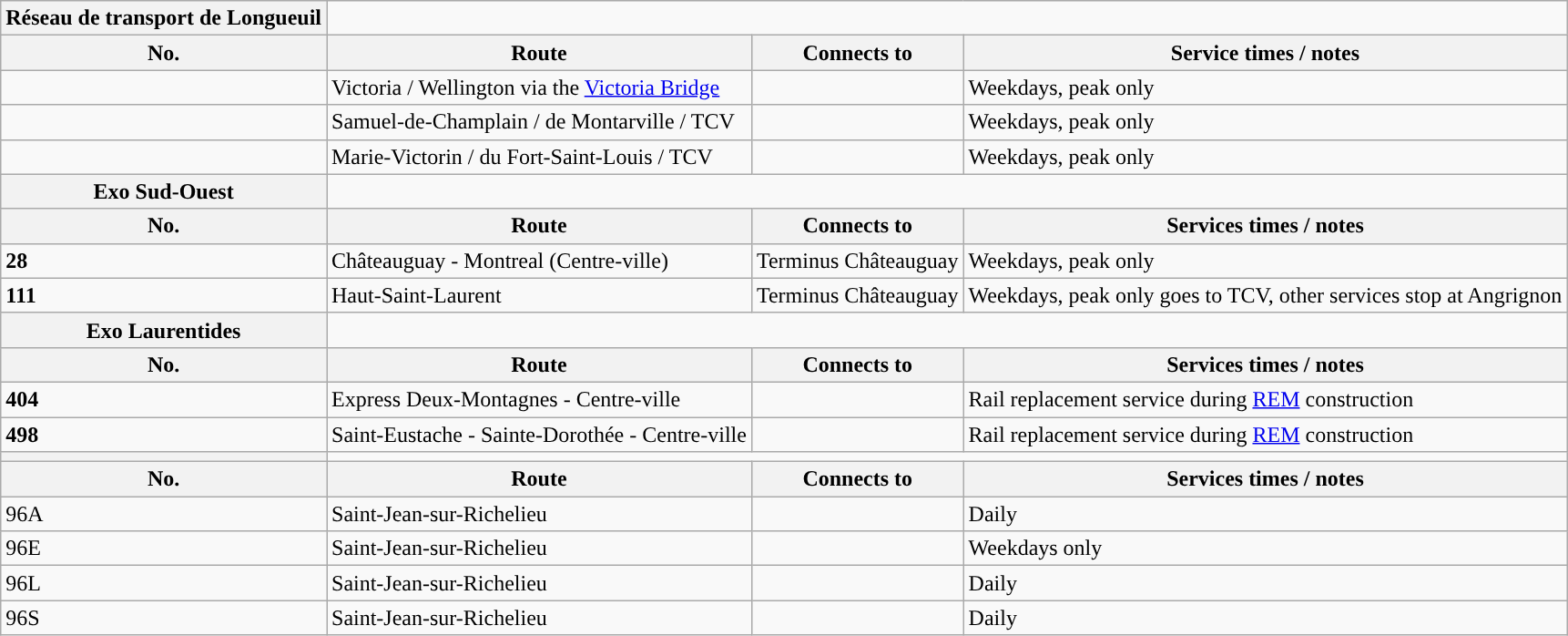<table class="wikitable">
<tr>
<th style="background: #">Réseau de transport de Longueuil</th>
</tr>
<tr>
<th>No.</th>
<th>Route</th>
<th>Connects to</th>
<th>Service times / notes</th>
</tr>
<tr>
<td></td>
<td>Victoria / Wellington via the <a href='#'>Victoria Bridge</a></td>
<td> </td>
<td>Weekdays, peak only</td>
</tr>
<tr>
<td></td>
<td>Samuel-de-Champlain / de Montarville / TCV</td>
<td></td>
<td>Weekdays, peak only</td>
</tr>
<tr>
<td></td>
<td>Marie-Victorin / du Fort-Saint-Louis / TCV</td>
<td></td>
<td>Weekdays, peak only</td>
</tr>
<tr>
<th style="background: #">Exo Sud-Ouest</th>
</tr>
<tr>
<th>No.</th>
<th>Route</th>
<th>Connects to</th>
<th>Services times / notes</th>
</tr>
<tr>
<td {{border> <strong>28</strong></td>
<td>Châteauguay - Montreal (Centre-ville)</td>
<td> Terminus Châteauguay</td>
<td>Weekdays, peak only</td>
</tr>
<tr>
<td {{border> <strong>111</strong></td>
<td>Haut-Saint-Laurent</td>
<td> Terminus Châteauguay</td>
<td>Weekdays, peak only goes to TCV, other services stop at Angrignon</td>
</tr>
<tr>
<th style="background: #">Exo Laurentides</th>
</tr>
<tr>
<th>No.</th>
<th>Route</th>
<th>Connects to</th>
<th>Services times / notes</th>
</tr>
<tr>
<td {{border> <strong>404</strong></td>
<td>Express Deux-Montagnes - Centre-ville</td>
<td></td>
<td>Rail replacement service during <a href='#'>REM</a> construction</td>
</tr>
<tr>
<td {{border> <strong>498</strong></td>
<td>Saint-Eustache - Sainte-Dorothée - Centre-ville</td>
<td></td>
<td>Rail replacement service during <a href='#'>REM</a> construction</td>
</tr>
<tr>
<th style="background: #"></th>
</tr>
<tr>
<th>No.</th>
<th>Route</th>
<th>Connects to</th>
<th>Services times / notes</th>
</tr>
<tr>
<td>96A</td>
<td>Saint-Jean-sur-Richelieu</td>
<td></td>
<td>Daily</td>
</tr>
<tr>
<td>96E</td>
<td>Saint-Jean-sur-Richelieu</td>
<td></td>
<td>Weekdays only</td>
</tr>
<tr>
<td>96L</td>
<td>Saint-Jean-sur-Richelieu</td>
<td></td>
<td>Daily</td>
</tr>
<tr>
<td>96S</td>
<td>Saint-Jean-sur-Richelieu</td>
<td></td>
<td>Daily</td>
</tr>
</table>
